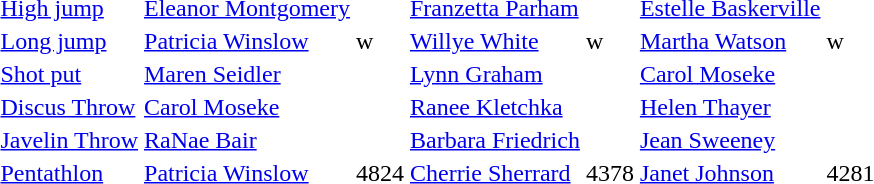<table>
<tr>
<td><a href='#'>High jump</a></td>
<td><a href='#'>Eleanor Montgomery</a></td>
<td></td>
<td><a href='#'>Franzetta Parham</a></td>
<td></td>
<td><a href='#'>Estelle Baskerville</a></td>
<td></td>
</tr>
<tr>
<td><a href='#'>Long jump</a></td>
<td><a href='#'>Patricia Winslow</a></td>
<td>w</td>
<td><a href='#'>Willye White</a></td>
<td>w</td>
<td><a href='#'>Martha Watson</a></td>
<td>w</td>
</tr>
<tr>
<td><a href='#'>Shot put</a></td>
<td><a href='#'>Maren Seidler</a></td>
<td></td>
<td><a href='#'>Lynn Graham</a></td>
<td></td>
<td><a href='#'>Carol Moseke</a></td>
<td></td>
</tr>
<tr>
<td><a href='#'>Discus Throw</a></td>
<td><a href='#'>Carol Moseke</a></td>
<td></td>
<td><a href='#'>Ranee Kletchka</a></td>
<td></td>
<td><a href='#'>Helen Thayer</a></td>
<td></td>
</tr>
<tr>
<td><a href='#'>Javelin Throw</a></td>
<td><a href='#'>RaNae Bair</a></td>
<td></td>
<td><a href='#'>Barbara Friedrich</a></td>
<td></td>
<td><a href='#'>Jean Sweeney</a></td>
<td></td>
</tr>
<tr>
<td><a href='#'>Pentathlon</a></td>
<td><a href='#'>Patricia Winslow</a></td>
<td>4824</td>
<td><a href='#'>Cherrie Sherrard</a></td>
<td>4378</td>
<td><a href='#'>Janet Johnson</a></td>
<td>4281</td>
</tr>
</table>
